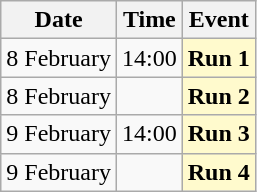<table class="wikitable">
<tr>
<th>Date</th>
<th>Time</th>
<th>Event</th>
</tr>
<tr>
<td>8 February</td>
<td>14:00</td>
<td style="background:lemonchiffon"><strong>Run 1 </strong></td>
</tr>
<tr>
<td>8 February</td>
<td></td>
<td style="background:lemonchiffon"><strong>Run 2 </strong></td>
</tr>
<tr>
<td>9 February</td>
<td>14:00</td>
<td style="background:lemonchiffon"><strong>Run 3 </strong></td>
</tr>
<tr>
<td>9 February</td>
<td></td>
<td style="background:lemonchiffon"><strong>Run 4 </strong></td>
</tr>
</table>
